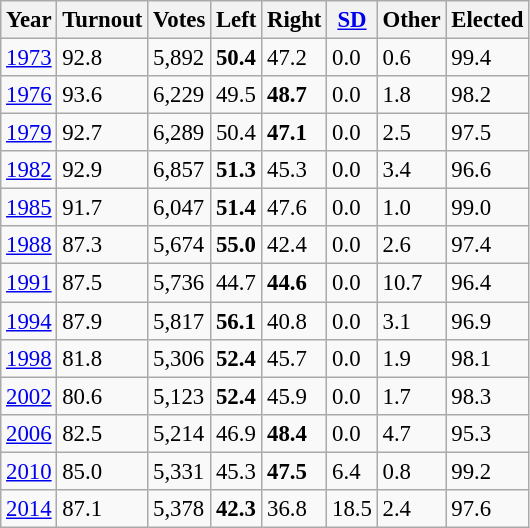<table class="wikitable sortable" style="font-size: 95%;">
<tr>
<th>Year</th>
<th>Turnout</th>
<th>Votes</th>
<th>Left</th>
<th>Right</th>
<th><a href='#'>SD</a></th>
<th>Other</th>
<th>Elected</th>
</tr>
<tr>
<td><a href='#'>1973</a></td>
<td>92.8</td>
<td>5,892</td>
<td><strong>50.4</strong></td>
<td>47.2</td>
<td>0.0</td>
<td>0.6</td>
<td>99.4</td>
</tr>
<tr>
<td><a href='#'>1976</a></td>
<td>93.6</td>
<td>6,229</td>
<td>49.5</td>
<td><strong>48.7</strong></td>
<td>0.0</td>
<td>1.8</td>
<td>98.2</td>
</tr>
<tr>
<td><a href='#'>1979</a></td>
<td>92.7</td>
<td>6,289</td>
<td>50.4</td>
<td><strong>47.1</strong></td>
<td>0.0</td>
<td>2.5</td>
<td>97.5</td>
</tr>
<tr>
<td><a href='#'>1982</a></td>
<td>92.9</td>
<td>6,857</td>
<td><strong>51.3</strong></td>
<td>45.3</td>
<td>0.0</td>
<td>3.4</td>
<td>96.6</td>
</tr>
<tr>
<td><a href='#'>1985</a></td>
<td>91.7</td>
<td>6,047</td>
<td><strong>51.4</strong></td>
<td>47.6</td>
<td>0.0</td>
<td>1.0</td>
<td>99.0</td>
</tr>
<tr>
<td><a href='#'>1988</a></td>
<td>87.3</td>
<td>5,674</td>
<td><strong>55.0</strong></td>
<td>42.4</td>
<td>0.0</td>
<td>2.6</td>
<td>97.4</td>
</tr>
<tr>
<td><a href='#'>1991</a></td>
<td>87.5</td>
<td>5,736</td>
<td>44.7</td>
<td><strong>44.6</strong></td>
<td>0.0</td>
<td>10.7</td>
<td>96.4</td>
</tr>
<tr>
<td><a href='#'>1994</a></td>
<td>87.9</td>
<td>5,817</td>
<td><strong>56.1</strong></td>
<td>40.8</td>
<td>0.0</td>
<td>3.1</td>
<td>96.9</td>
</tr>
<tr>
<td><a href='#'>1998</a></td>
<td>81.8</td>
<td>5,306</td>
<td><strong>52.4</strong></td>
<td>45.7</td>
<td>0.0</td>
<td>1.9</td>
<td>98.1</td>
</tr>
<tr>
<td><a href='#'>2002</a></td>
<td>80.6</td>
<td>5,123</td>
<td><strong>52.4</strong></td>
<td>45.9</td>
<td>0.0</td>
<td>1.7</td>
<td>98.3</td>
</tr>
<tr>
<td><a href='#'>2006</a></td>
<td>82.5</td>
<td>5,214</td>
<td>46.9</td>
<td><strong>48.4</strong></td>
<td>0.0</td>
<td>4.7</td>
<td>95.3</td>
</tr>
<tr>
<td><a href='#'>2010</a></td>
<td>85.0</td>
<td>5,331</td>
<td>45.3</td>
<td><strong>47.5</strong></td>
<td>6.4</td>
<td>0.8</td>
<td>99.2</td>
</tr>
<tr>
<td><a href='#'>2014</a></td>
<td>87.1</td>
<td>5,378</td>
<td><strong>42.3</strong></td>
<td>36.8</td>
<td>18.5</td>
<td>2.4</td>
<td>97.6</td>
</tr>
</table>
